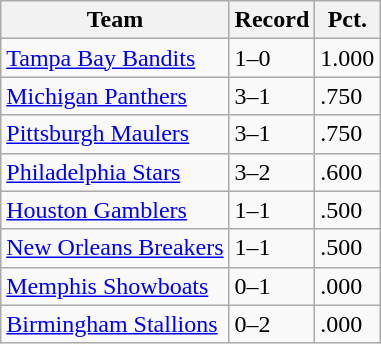<table class="wikitable sortable">
<tr>
<th>Team</th>
<th>Record</th>
<th>Pct.</th>
</tr>
<tr>
<td><a href='#'>Tampa Bay Bandits</a></td>
<td>1–0</td>
<td>1.000</td>
</tr>
<tr>
<td><a href='#'>Michigan Panthers</a></td>
<td>3–1</td>
<td>.750</td>
</tr>
<tr>
<td><a href='#'>Pittsburgh Maulers</a></td>
<td>3–1</td>
<td>.750</td>
</tr>
<tr>
<td><a href='#'>Philadelphia Stars</a></td>
<td>3–2</td>
<td>.600</td>
</tr>
<tr>
<td><a href='#'>Houston Gamblers</a></td>
<td>1–1</td>
<td>.500</td>
</tr>
<tr>
<td><a href='#'>New Orleans Breakers</a></td>
<td>1–1</td>
<td>.500</td>
</tr>
<tr>
<td><a href='#'>Memphis Showboats</a></td>
<td>0–1</td>
<td>.000</td>
</tr>
<tr>
<td><a href='#'>Birmingham Stallions</a></td>
<td>0–2</td>
<td>.000</td>
</tr>
</table>
